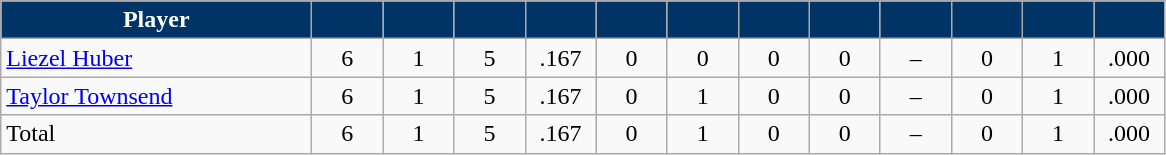<table class="wikitable" style="text-align:center">
<tr>
<th style="background:#003366; color:white" width="200px">Player</th>
<th style="background:#003366; color:white" width="40px"></th>
<th style="background:#003366; color:white" width="40px"></th>
<th style="background:#003366; color:white" width="40px"></th>
<th style="background:#003366; color:white" width="40px"></th>
<th style="background:#003366; color:white" width="40px"></th>
<th style="background:#003366; color:white" width="40px"></th>
<th style="background:#003366; color:white" width="40px"></th>
<th style="background:#003366; color:white" width="40px"></th>
<th style="background:#003366; color:white" width="40px"></th>
<th style="background:#003366; color:white" width="40px"></th>
<th style="background:#003366; color:white" width="40px"></th>
<th style="background:#003366; color:white" width="40px"></th>
</tr>
<tr>
<td style="text-align:left"><a href='#'>Liezel Huber</a></td>
<td>6</td>
<td>1</td>
<td>5</td>
<td>.167</td>
<td>0</td>
<td>0</td>
<td>0</td>
<td>0</td>
<td>–</td>
<td>0</td>
<td>1</td>
<td>.000</td>
</tr>
<tr>
<td style="text-align:left"><a href='#'>Taylor Townsend</a></td>
<td>6</td>
<td>1</td>
<td>5</td>
<td>.167</td>
<td>0</td>
<td>1</td>
<td>0</td>
<td>0</td>
<td>–</td>
<td>0</td>
<td>1</td>
<td>.000</td>
</tr>
<tr>
<td style="text-align:left">Total</td>
<td>6</td>
<td>1</td>
<td>5</td>
<td>.167</td>
<td>0</td>
<td>1</td>
<td>0</td>
<td>0</td>
<td>–</td>
<td>0</td>
<td>1</td>
<td>.000</td>
</tr>
</table>
